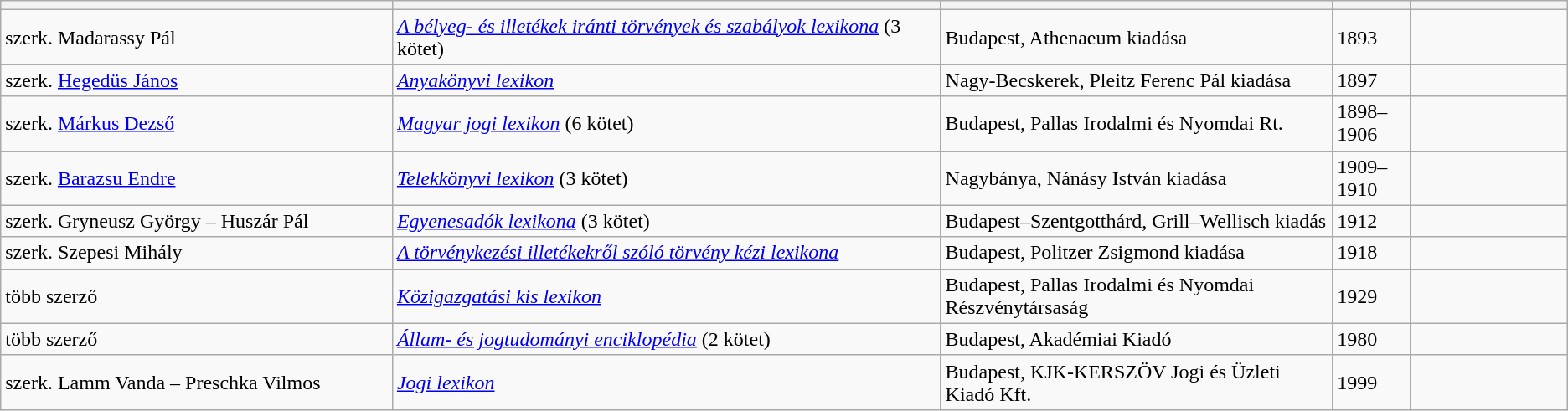<table class="wikitable sortable">
<tr>
<th bgcolor="#DAA520" width="25%"></th>
<th bgcolor="#DAA520" width="35%"></th>
<th bgcolor="#DAA520" width="25%"></th>
<th bgcolor="#DAA520" width="5%"></th>
<th bgcolor="#DAA520" width="10%"></th>
</tr>
<tr>
<td>szerk. Madarassy Pál</td>
<td><em><a href='#'>A bélyeg- és illetékek iránti törvények és szabályok lexikona</a></em> (3 kötet)</td>
<td>Budapest, Athenaeum kiadása</td>
<td>1893</td>
<td></td>
</tr>
<tr>
<td>szerk. <a href='#'>Hegedüs János</a></td>
<td><em><a href='#'>Anyakönyvi lexikon</a></em></td>
<td>Nagy-Becskerek, Pleitz Ferenc Pál kiadása</td>
<td>1897</td>
<td></td>
</tr>
<tr>
<td>szerk. <a href='#'>Márkus Dezső</a></td>
<td><em><a href='#'>Magyar jogi lexikon</a></em> (6 kötet)</td>
<td>Budapest, Pallas Irodalmi és Nyomdai Rt.</td>
<td>1898–1906</td>
<td></td>
</tr>
<tr>
<td>szerk. <a href='#'>Barazsu Endre</a></td>
<td><em><a href='#'>Telekkönyvi lexikon</a></em> (3 kötet)</td>
<td>Nagybánya, Nánásy István kiadása</td>
<td>1909–1910</td>
<td></td>
</tr>
<tr>
<td>szerk. Gryneusz György – Huszár Pál</td>
<td><em><a href='#'>Egyenesadók lexikona</a></em> (3 kötet)</td>
<td>Budapest–Szentgotthárd, Grill–Wellisch kiadás</td>
<td>1912</td>
<td></td>
</tr>
<tr>
<td>szerk. Szepesi Mihály</td>
<td><em><a href='#'>A törvénykezési illetékekről szóló törvény kézi lexikona</a></em></td>
<td>Budapest, Politzer Zsigmond kiadása</td>
<td>1918</td>
<td></td>
</tr>
<tr>
<td>több szerző</td>
<td><em><a href='#'>Közigazgatási kis lexikon</a></em></td>
<td>Budapest, Pallas Irodalmi és Nyomdai Részvénytársaság</td>
<td>1929</td>
<td></td>
</tr>
<tr>
<td>több szerző</td>
<td><em><a href='#'>Állam- és jogtudományi enciklopédia</a></em> (2 kötet)</td>
<td>Budapest, Akadémiai Kiadó</td>
<td>1980</td>
<td></td>
</tr>
<tr>
<td>szerk. Lamm Vanda – Preschka Vilmos</td>
<td><em><a href='#'>Jogi lexikon</a></em></td>
<td>Budapest, KJK-KERSZÖV Jogi és Üzleti Kiadó Kft.</td>
<td>1999</td>
<td></td>
</tr>
</table>
